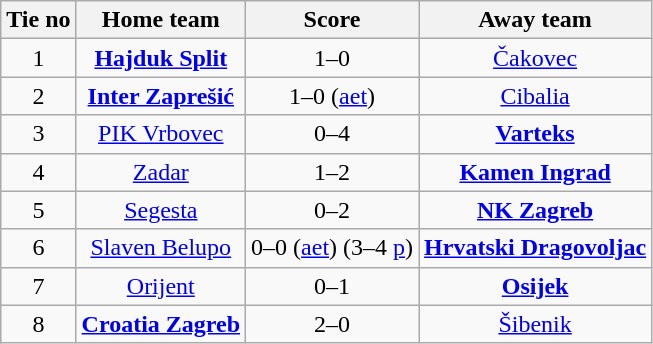<table class="wikitable" style="text-align: center">
<tr>
<th>Tie no</th>
<th>Home team</th>
<th>Score</th>
<th>Away team</th>
</tr>
<tr>
<td>1</td>
<td><strong><a href='#'>Hajduk Split</a></strong></td>
<td>1–0</td>
<td><a href='#'>Čakovec</a></td>
</tr>
<tr>
<td>2</td>
<td><strong><a href='#'>Inter Zaprešić</a></strong></td>
<td>1–0 (<a href='#'>aet</a>)</td>
<td><a href='#'>Cibalia</a></td>
</tr>
<tr>
<td>3</td>
<td><a href='#'>PIK Vrbovec</a></td>
<td>0–4</td>
<td><strong><a href='#'>Varteks</a></strong></td>
</tr>
<tr>
<td>4</td>
<td><a href='#'>Zadar</a></td>
<td>1–2</td>
<td><strong><a href='#'>Kamen Ingrad</a></strong></td>
</tr>
<tr>
<td>5</td>
<td><a href='#'>Segesta</a></td>
<td>0–2</td>
<td><strong><a href='#'>NK Zagreb</a></strong></td>
</tr>
<tr>
<td>6</td>
<td><a href='#'>Slaven Belupo</a></td>
<td>0–0 (<a href='#'>aet</a>) (3–4 <a href='#'>p</a>)</td>
<td><strong><a href='#'>Hrvatski Dragovoljac</a></strong></td>
</tr>
<tr>
<td>7</td>
<td><a href='#'>Orijent</a></td>
<td>0–1</td>
<td><strong><a href='#'>Osijek</a></strong></td>
</tr>
<tr>
<td>8</td>
<td><strong><a href='#'>Croatia Zagreb</a></strong></td>
<td>2–0</td>
<td><a href='#'>Šibenik</a></td>
</tr>
</table>
